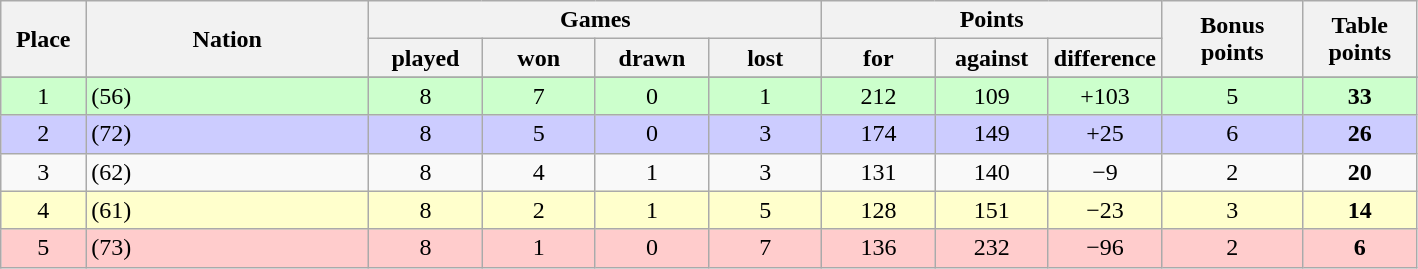<table class="wikitable">
<tr>
<th rowspan=2 width="6%">Place</th>
<th rowspan=2 width="20%">Nation</th>
<th colspan=4 width="40%">Games</th>
<th colspan=3 width="24%">Points</th>
<th rowspan=2 width="10%">Bonus<br>points</th>
<th rowspan=2 width="10%">Table<br>points</th>
</tr>
<tr>
<th width="8%">played</th>
<th width="8%">won</th>
<th width="8%">drawn</th>
<th width="8%">lost</th>
<th width="8%">for</th>
<th width="8%">against</th>
<th width="8%">difference</th>
</tr>
<tr>
</tr>
<tr align=center bgcolor="#ccffcc">
<td>1</td>
<td align=left> (56)</td>
<td>8</td>
<td>7</td>
<td>0</td>
<td>1</td>
<td>212</td>
<td>109</td>
<td>+103</td>
<td>5</td>
<td><strong>33</strong></td>
</tr>
<tr align=center bgcolor="#ccccff">
<td>2</td>
<td align=left> (72)</td>
<td>8</td>
<td>5</td>
<td>0</td>
<td>3</td>
<td>174</td>
<td>149</td>
<td>+25</td>
<td>6</td>
<td><strong>26</strong></td>
</tr>
<tr align=center>
<td>3</td>
<td align=left> (62)</td>
<td>8</td>
<td>4</td>
<td>1</td>
<td>3</td>
<td>131</td>
<td>140</td>
<td>−9</td>
<td>2</td>
<td><strong>20</strong></td>
</tr>
<tr align=center bgcolor="#ffffcc">
<td>4</td>
<td align=left> (61)</td>
<td>8</td>
<td>2</td>
<td>1</td>
<td>5</td>
<td>128</td>
<td>151</td>
<td>−23</td>
<td>3</td>
<td><strong>14</strong></td>
</tr>
<tr align=center bgcolor="#ffcccc">
<td>5</td>
<td align=left> (73)</td>
<td>8</td>
<td>1</td>
<td>0</td>
<td>7</td>
<td>136</td>
<td>232</td>
<td>−96</td>
<td>2</td>
<td><strong>6</strong></td>
</tr>
</table>
